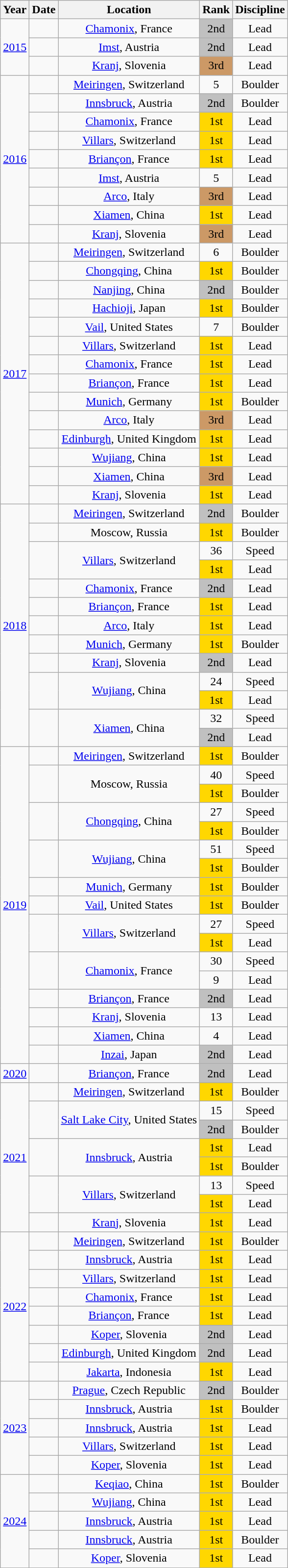<table class="wikitable sortable"  style="text-align:center">
<tr>
<th>Year</th>
<th>Date</th>
<th>Location</th>
<th data-sort-type="number">Rank</th>
<th>Discipline</th>
</tr>
<tr>
<td rowspan="3"><a href='#'>2015</a></td>
<td></td>
<td><a href='#'>Chamonix</a>, France</td>
<td style="background: silver">2nd</td>
<td>Lead</td>
</tr>
<tr>
<td></td>
<td><a href='#'>Imst</a>, Austria</td>
<td style="background: silver">2nd</td>
<td>Lead</td>
</tr>
<tr>
<td></td>
<td><a href='#'>Kranj</a>, Slovenia</td>
<td style="background: #cc9966">3rd</td>
<td>Lead</td>
</tr>
<tr>
<td rowspan="9"><a href='#'>2016</a></td>
<td></td>
<td><a href='#'>Meiringen</a>, Switzerland</td>
<td>5</td>
<td>Boulder</td>
</tr>
<tr>
<td></td>
<td><a href='#'>Innsbruck</a>, Austria</td>
<td style="background: silver">2nd</td>
<td>Boulder</td>
</tr>
<tr>
<td></td>
<td><a href='#'>Chamonix</a>, France</td>
<td style="background: gold">1st</td>
<td>Lead</td>
</tr>
<tr>
<td></td>
<td><a href='#'>Villars</a>, Switzerland</td>
<td style="background: gold">1st</td>
<td>Lead</td>
</tr>
<tr>
<td></td>
<td><a href='#'>Briançon</a>, France</td>
<td style="background: gold">1st</td>
<td>Lead</td>
</tr>
<tr>
<td></td>
<td><a href='#'>Imst</a>, Austria</td>
<td>5</td>
<td>Lead</td>
</tr>
<tr>
<td></td>
<td><a href='#'>Arco</a>, Italy</td>
<td style="background: #cc9966">3rd</td>
<td>Lead</td>
</tr>
<tr>
<td></td>
<td><a href='#'>Xiamen</a>, China</td>
<td style="background: gold">1st</td>
<td>Lead</td>
</tr>
<tr>
<td></td>
<td><a href='#'>Kranj</a>, Slovenia</td>
<td style="background: #cc9966">3rd</td>
<td>Lead</td>
</tr>
<tr>
<td rowspan="14"><a href='#'>2017</a></td>
<td></td>
<td><a href='#'>Meiringen</a>, Switzerland</td>
<td>6</td>
<td>Boulder</td>
</tr>
<tr>
<td></td>
<td><a href='#'>Chongqing</a>, China</td>
<td style="background: gold">1st</td>
<td>Boulder</td>
</tr>
<tr>
<td></td>
<td><a href='#'>Nanjing</a>, China</td>
<td style="background: silver">2nd</td>
<td>Boulder</td>
</tr>
<tr>
<td></td>
<td><a href='#'>Hachioji</a>, Japan</td>
<td style="background: gold">1st</td>
<td>Boulder</td>
</tr>
<tr>
<td></td>
<td><a href='#'>Vail</a>, United States</td>
<td>7</td>
<td>Boulder</td>
</tr>
<tr>
<td></td>
<td><a href='#'>Villars</a>, Switzerland</td>
<td style="background: gold">1st</td>
<td>Lead</td>
</tr>
<tr>
<td></td>
<td><a href='#'>Chamonix</a>, France</td>
<td style="background: gold">1st</td>
<td>Lead</td>
</tr>
<tr>
<td></td>
<td><a href='#'>Briançon</a>, France</td>
<td style="background: gold">1st</td>
<td>Lead</td>
</tr>
<tr>
<td></td>
<td><a href='#'>Munich</a>, Germany</td>
<td style="background: gold">1st</td>
<td>Boulder</td>
</tr>
<tr>
<td></td>
<td><a href='#'>Arco</a>, Italy</td>
<td style="background: #cc9966">3rd</td>
<td>Lead</td>
</tr>
<tr>
<td></td>
<td><a href='#'>Edinburgh</a>, United Kingdom</td>
<td style="background: gold">1st</td>
<td>Lead</td>
</tr>
<tr>
<td></td>
<td><a href='#'>Wujiang</a>, China</td>
<td style="background: gold">1st</td>
<td>Lead</td>
</tr>
<tr>
<td></td>
<td><a href='#'>Xiamen</a>, China</td>
<td style="background: #cc9966">3rd</td>
<td>Lead</td>
</tr>
<tr>
<td></td>
<td><a href='#'>Kranj</a>, Slovenia</td>
<td style="background: gold">1st</td>
<td>Lead</td>
</tr>
<tr>
<td rowspan="13"><a href='#'>2018</a></td>
<td></td>
<td><a href='#'>Meiringen</a>, Switzerland</td>
<td style="background: silver">2nd</td>
<td>Boulder</td>
</tr>
<tr>
<td></td>
<td>Moscow, Russia</td>
<td style="background: gold">1st</td>
<td>Boulder</td>
</tr>
<tr>
<td rowspan="2"></td>
<td rowspan="2"><a href='#'>Villars</a>, Switzerland</td>
<td>36</td>
<td>Speed</td>
</tr>
<tr>
<td style="background: gold">1st</td>
<td>Lead</td>
</tr>
<tr>
<td></td>
<td><a href='#'>Chamonix</a>, France</td>
<td style="background: silver">2nd</td>
<td>Lead</td>
</tr>
<tr>
<td></td>
<td><a href='#'>Briançon</a>, France</td>
<td style="background: gold">1st</td>
<td>Lead</td>
</tr>
<tr>
<td></td>
<td><a href='#'>Arco</a>, Italy</td>
<td style="background: gold">1st</td>
<td>Lead</td>
</tr>
<tr>
<td></td>
<td><a href='#'>Munich</a>, Germany</td>
<td style="background: gold">1st</td>
<td>Boulder</td>
</tr>
<tr>
<td></td>
<td><a href='#'>Kranj</a>, Slovenia</td>
<td style="background: silver">2nd</td>
<td>Lead</td>
</tr>
<tr>
<td rowspan="2"></td>
<td rowspan="2"><a href='#'>Wujiang</a>, China</td>
<td>24</td>
<td>Speed</td>
</tr>
<tr>
<td style="background: gold">1st</td>
<td>Lead</td>
</tr>
<tr>
<td rowspan="2"></td>
<td rowspan="2"><a href='#'>Xiamen</a>, China</td>
<td>32</td>
<td>Speed</td>
</tr>
<tr>
<td style="background: silver">2nd</td>
<td>Lead</td>
</tr>
<tr>
<td rowspan="17"><a href='#'>2019</a></td>
<td></td>
<td><a href='#'>Meiringen</a>, Switzerland</td>
<td style="background: gold">1st</td>
<td>Boulder</td>
</tr>
<tr>
<td rowspan="2"></td>
<td rowspan="2">Moscow, Russia</td>
<td>40</td>
<td>Speed</td>
</tr>
<tr>
<td style="background: gold">1st</td>
<td>Boulder</td>
</tr>
<tr>
<td rowspan="2"></td>
<td rowspan="2"><a href='#'>Chongqing</a>, China</td>
<td>27</td>
<td>Speed</td>
</tr>
<tr>
<td style="background: gold">1st</td>
<td>Boulder</td>
</tr>
<tr>
<td rowspan="2"></td>
<td rowspan="2"><a href='#'>Wujiang</a>, China</td>
<td>51</td>
<td>Speed</td>
</tr>
<tr>
<td style="background: gold">1st</td>
<td>Boulder</td>
</tr>
<tr>
<td></td>
<td><a href='#'>Munich</a>, Germany</td>
<td style="background: gold">1st</td>
<td>Boulder</td>
</tr>
<tr>
<td></td>
<td><a href='#'>Vail</a>, United States</td>
<td style="background: gold">1st</td>
<td>Boulder</td>
</tr>
<tr>
<td rowspan="2"></td>
<td rowspan="2"><a href='#'>Villars</a>, Switzerland</td>
<td>27</td>
<td>Speed</td>
</tr>
<tr>
<td style="background: gold">1st</td>
<td>Lead</td>
</tr>
<tr>
<td rowspan="2"></td>
<td rowspan="2"><a href='#'>Chamonix</a>, France</td>
<td>30</td>
<td>Speed</td>
</tr>
<tr>
<td>9</td>
<td>Lead</td>
</tr>
<tr>
<td></td>
<td><a href='#'>Briançon</a>, France</td>
<td style="background: silver">2nd</td>
<td>Lead</td>
</tr>
<tr>
<td></td>
<td><a href='#'>Kranj</a>, Slovenia</td>
<td>13</td>
<td>Lead</td>
</tr>
<tr>
<td></td>
<td><a href='#'>Xiamen</a>, China</td>
<td>4</td>
<td>Lead</td>
</tr>
<tr>
<td></td>
<td><a href='#'>Inzai</a>, Japan</td>
<td style="background: silver">2nd</td>
<td>Lead</td>
</tr>
<tr>
<td rowspan="1"><a href='#'>2020</a></td>
<td></td>
<td><a href='#'>Briançon</a>, France</td>
<td style="background: silver">2nd</td>
<td>Lead</td>
</tr>
<tr>
<td rowspan="8"><a href='#'>2021</a></td>
<td></td>
<td><a href='#'>Meiringen</a>, Switzerland</td>
<td style="background: gold">1st</td>
<td>Boulder</td>
</tr>
<tr>
<td rowspan="2"></td>
<td rowspan="2"><a href='#'>Salt Lake City</a>, United States</td>
<td>15</td>
<td>Speed</td>
</tr>
<tr>
<td style="background: silver">2nd</td>
<td>Boulder</td>
</tr>
<tr>
<td rowspan="2"></td>
<td rowspan="2"><a href='#'>Innsbruck</a>, Austria</td>
<td style="background: gold">1st</td>
<td>Lead</td>
</tr>
<tr>
<td style="background: gold">1st</td>
<td>Boulder</td>
</tr>
<tr>
<td rowspan="2"></td>
<td rowspan="2"><a href='#'>Villars</a>, Switzerland</td>
<td>13</td>
<td>Speed</td>
</tr>
<tr>
<td style="background: gold">1st</td>
<td>Lead</td>
</tr>
<tr>
<td></td>
<td><a href='#'>Kranj</a>, Slovenia</td>
<td style="background: gold">1st</td>
<td>Lead</td>
</tr>
<tr>
<td rowspan="8"><a href='#'>2022</a></td>
<td></td>
<td><a href='#'>Meiringen</a>, Switzerland</td>
<td style="background: gold">1st</td>
<td>Boulder</td>
</tr>
<tr>
<td></td>
<td><a href='#'>Innsbruck</a>, Austria</td>
<td style="background: gold">1st</td>
<td>Lead</td>
</tr>
<tr>
<td></td>
<td><a href='#'>Villars</a>, Switzerland</td>
<td style="background: gold">1st</td>
<td>Lead</td>
</tr>
<tr>
<td></td>
<td><a href='#'>Chamonix</a>, France</td>
<td style="background: gold">1st</td>
<td>Lead</td>
</tr>
<tr>
<td></td>
<td><a href='#'>Briançon</a>, France</td>
<td style="background: gold">1st</td>
<td>Lead</td>
</tr>
<tr>
<td></td>
<td><a href='#'>Koper</a>, Slovenia</td>
<td style="background: silver">2nd</td>
<td>Lead</td>
</tr>
<tr>
<td></td>
<td><a href='#'>Edinburgh</a>, United Kingdom</td>
<td style="background: silver">2nd</td>
<td>Lead</td>
</tr>
<tr>
<td></td>
<td><a href='#'>Jakarta</a>, Indonesia</td>
<td style="background: gold">1st</td>
<td>Lead</td>
</tr>
<tr>
<td rowspan="5"><a href='#'>2023</a></td>
<td></td>
<td><a href='#'>Prague</a>, Czech Republic</td>
<td style="background: silver">2nd</td>
<td>Boulder</td>
</tr>
<tr>
<td></td>
<td><a href='#'>Innsbruck</a>, Austria</td>
<td style="background: gold">1st</td>
<td>Boulder</td>
</tr>
<tr>
<td></td>
<td><a href='#'>Innsbruck</a>, Austria</td>
<td style="background: gold">1st</td>
<td>Lead</td>
</tr>
<tr>
<td></td>
<td><a href='#'>Villars</a>, Switzerland</td>
<td style="background: gold">1st</td>
<td>Lead</td>
</tr>
<tr>
<td></td>
<td><a href='#'>Koper</a>, Slovenia</td>
<td style="background: gold">1st</td>
<td>Lead</td>
</tr>
<tr>
<td rowspan="5"><a href='#'>2024</a></td>
<td></td>
<td><a href='#'>Keqiao</a>, China</td>
<td style="background: gold">1st</td>
<td>Boulder</td>
</tr>
<tr>
<td></td>
<td><a href='#'>Wujiang</a>, China</td>
<td style="background: gold">1st</td>
<td>Lead</td>
</tr>
<tr>
<td></td>
<td><a href='#'>Innsbruck</a>, Austria</td>
<td style="background: gold">1st</td>
<td>Lead</td>
</tr>
<tr>
<td></td>
<td><a href='#'>Innsbruck</a>, Austria</td>
<td style="background: gold">1st</td>
<td>Boulder</td>
</tr>
<tr>
<td></td>
<td><a href='#'>Koper</a>, Slovenia</td>
<td style="background: gold">1st</td>
<td>Lead</td>
</tr>
<tr>
</tr>
</table>
